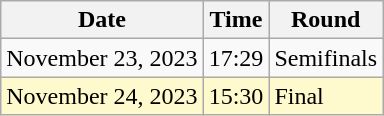<table class="wikitable">
<tr>
<th>Date</th>
<th>Time</th>
<th>Round</th>
</tr>
<tr>
<td>November 23, 2023</td>
<td>17:29</td>
<td>Semifinals</td>
</tr>
<tr style=background:lemonchiffon>
<td>November 24, 2023</td>
<td>15:30</td>
<td>Final</td>
</tr>
</table>
